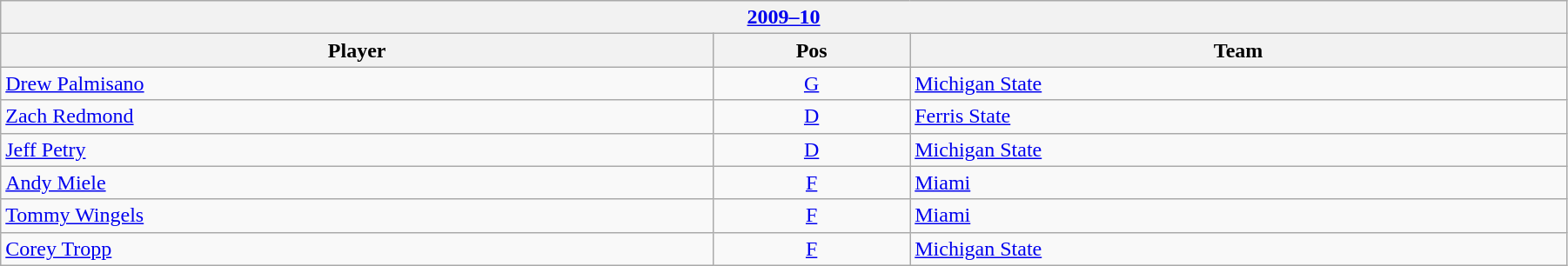<table class="wikitable" width=95%>
<tr>
<th colspan=3><a href='#'>2009–10</a></th>
</tr>
<tr>
<th>Player</th>
<th>Pos</th>
<th>Team</th>
</tr>
<tr>
<td><a href='#'>Drew Palmisano</a></td>
<td style="text-align:center;"><a href='#'>G</a></td>
<td><a href='#'>Michigan State</a></td>
</tr>
<tr>
<td><a href='#'>Zach Redmond</a></td>
<td style="text-align:center;"><a href='#'>D</a></td>
<td><a href='#'>Ferris State</a></td>
</tr>
<tr>
<td><a href='#'>Jeff Petry</a></td>
<td style="text-align:center;"><a href='#'>D</a></td>
<td><a href='#'>Michigan State</a></td>
</tr>
<tr>
<td><a href='#'>Andy Miele</a></td>
<td style="text-align:center;"><a href='#'>F</a></td>
<td><a href='#'>Miami</a></td>
</tr>
<tr>
<td><a href='#'>Tommy Wingels</a></td>
<td style="text-align:center;"><a href='#'>F</a></td>
<td><a href='#'>Miami</a></td>
</tr>
<tr>
<td><a href='#'>Corey Tropp</a></td>
<td style="text-align:center;"><a href='#'>F</a></td>
<td><a href='#'>Michigan State</a></td>
</tr>
</table>
